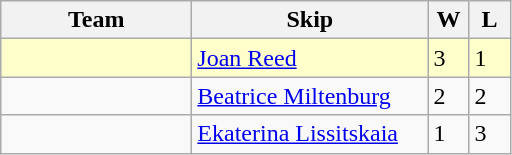<table class="wikitable">
<tr>
<th width="120">Team</th>
<th width="150">Skip</th>
<th width="20">W</th>
<th width="20">L</th>
</tr>
<tr bgcolor="#ffffcc">
<td></td>
<td><a href='#'>Joan Reed</a></td>
<td>3</td>
<td>1</td>
</tr>
<tr>
<td></td>
<td><a href='#'>Beatrice Miltenburg</a></td>
<td>2</td>
<td>2</td>
</tr>
<tr>
<td></td>
<td><a href='#'>Ekaterina Lissitskaia</a></td>
<td>1</td>
<td>3</td>
</tr>
</table>
